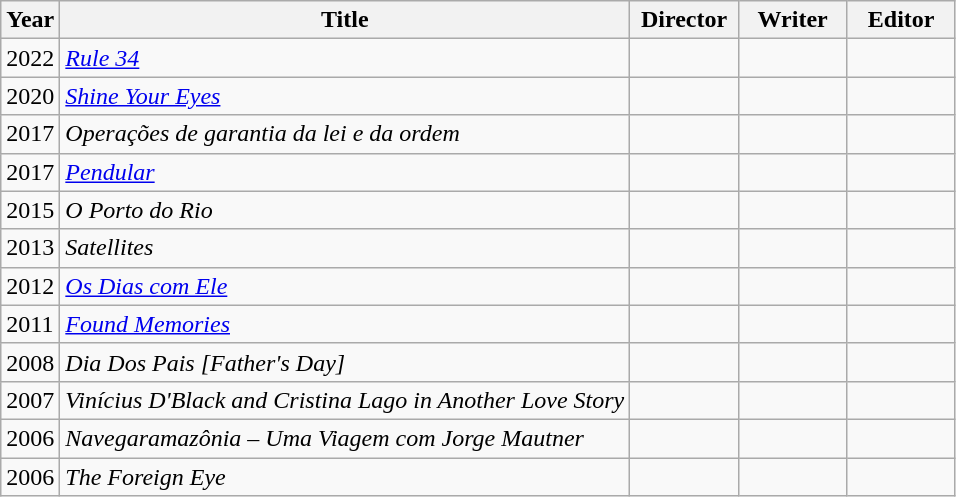<table class="wikitable">
<tr>
<th scope="col">Year</th>
<th scope="col">Title</th>
<th scope="col" width="65">Director</th>
<th scope="col" width="65">Writer</th>
<th scope="col" width="65">Editor</th>
</tr>
<tr>
<td>2022</td>
<td><em><a href='#'>Rule 34</a></em></td>
<td></td>
<td></td>
<td></td>
</tr>
<tr>
<td>2020</td>
<td><em><a href='#'>Shine Your Eyes</a></em></td>
<td></td>
<td></td>
<td></td>
</tr>
<tr>
<td>2017</td>
<td><em>Operações de garantia da lei e da ordem</em></td>
<td></td>
<td></td>
<td></td>
</tr>
<tr>
<td>2017</td>
<td><em><a href='#'>Pendular</a></em></td>
<td></td>
<td></td>
<td></td>
</tr>
<tr>
<td>2015</td>
<td><em>O Porto do Rio</em></td>
<td></td>
<td></td>
<td></td>
</tr>
<tr>
<td>2013</td>
<td><em>Satellites</em></td>
<td></td>
<td></td>
<td></td>
</tr>
<tr>
<td>2012</td>
<td><em><a href='#'>Os Dias com Ele</a></em></td>
<td></td>
<td></td>
<td></td>
</tr>
<tr>
<td>2011</td>
<td><em><a href='#'>Found Memories</a></em></td>
<td></td>
<td></td>
<td></td>
</tr>
<tr>
<td>2008</td>
<td><em>Dia Dos Pais [Father's Day]</em></td>
<td></td>
<td></td>
<td></td>
</tr>
<tr>
<td>2007</td>
<td><em>Vinícius D'Black and Cristina Lago in Another Love Story</em></td>
<td></td>
<td></td>
<td></td>
</tr>
<tr>
<td>2006</td>
<td><em>Navegaramazônia – Uma Viagem com Jorge Mautner</em></td>
<td></td>
<td></td>
<td></td>
</tr>
<tr>
<td>2006</td>
<td><em>The Foreign Eye</em></td>
<td></td>
<td></td>
<td></td>
</tr>
</table>
